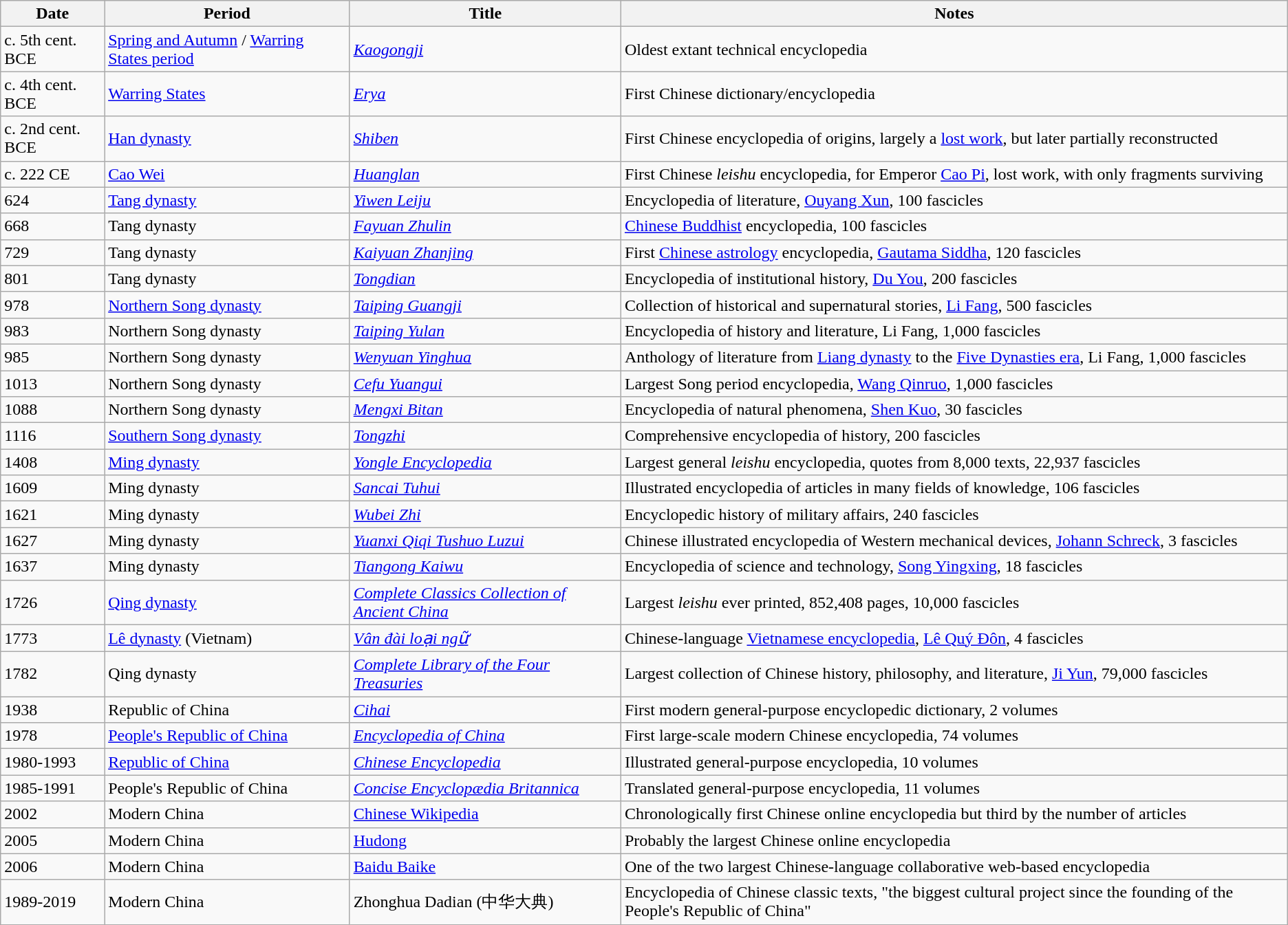<table class="wikitable" align="center">
<tr>
<th>Date</th>
<th>Period</th>
<th>Title</th>
<th>Notes</th>
</tr>
<tr>
<td>c. 5th cent. BCE</td>
<td><a href='#'>Spring and Autumn</a> / <a href='#'>Warring States period</a></td>
<td><em><a href='#'>Kaogongji</a></em></td>
<td>Oldest extant technical encyclopedia</td>
</tr>
<tr>
<td>c. 4th cent. BCE</td>
<td><a href='#'>Warring States</a></td>
<td><em><a href='#'>Erya</a></em></td>
<td>First Chinese dictionary/encyclopedia</td>
</tr>
<tr>
<td>c. 2nd cent. BCE</td>
<td><a href='#'>Han dynasty</a></td>
<td><em><a href='#'>Shiben</a></em></td>
<td>First Chinese encyclopedia of origins, largely a <a href='#'>lost work</a>, but later partially reconstructed</td>
</tr>
<tr>
<td>c. 222 CE</td>
<td><a href='#'>Cao Wei</a></td>
<td><em><a href='#'>Huanglan</a></em></td>
<td>First Chinese <em>leishu</em> encyclopedia, for Emperor <a href='#'>Cao Pi</a>, lost work, with only fragments surviving</td>
</tr>
<tr>
<td>624</td>
<td><a href='#'>Tang dynasty</a></td>
<td><em><a href='#'>Yiwen Leiju</a></em></td>
<td>Encyclopedia of literature, <a href='#'>Ouyang Xun</a>, 100 fascicles</td>
</tr>
<tr>
<td>668</td>
<td>Tang dynasty</td>
<td><em><a href='#'>Fayuan Zhulin</a></em></td>
<td><a href='#'>Chinese Buddhist</a> encyclopedia, 100 fascicles</td>
</tr>
<tr>
<td>729</td>
<td>Tang dynasty</td>
<td><em><a href='#'>Kaiyuan Zhanjing</a></em></td>
<td>First <a href='#'>Chinese astrology</a> encyclopedia, <a href='#'>Gautama Siddha</a>, 120 fascicles</td>
</tr>
<tr>
<td>801</td>
<td>Tang dynasty</td>
<td><em><a href='#'>Tongdian</a></em></td>
<td>Encyclopedia of institutional history, <a href='#'>Du You</a>, 200 fascicles</td>
</tr>
<tr>
<td>978</td>
<td><a href='#'>Northern Song dynasty</a></td>
<td><em><a href='#'>Taiping Guangji</a></em></td>
<td>Collection of historical and supernatural stories, <a href='#'>Li Fang</a>, 500 fascicles</td>
</tr>
<tr>
<td>983</td>
<td>Northern Song dynasty</td>
<td><em><a href='#'>Taiping Yulan</a></em></td>
<td>Encyclopedia of history and literature, Li Fang, 1,000 fascicles</td>
</tr>
<tr>
<td>985</td>
<td>Northern Song dynasty</td>
<td><em><a href='#'>Wenyuan Yinghua</a></em></td>
<td>Anthology of literature from <a href='#'>Liang dynasty</a> to the <a href='#'>Five Dynasties era</a>, Li Fang, 1,000 fascicles</td>
</tr>
<tr>
<td>1013</td>
<td>Northern Song dynasty</td>
<td><em><a href='#'>Cefu Yuangui</a></em></td>
<td>Largest Song period encyclopedia, <a href='#'>Wang Qinruo</a>, 1,000 fascicles</td>
</tr>
<tr>
<td>1088</td>
<td>Northern Song dynasty</td>
<td><em><a href='#'>Mengxi Bitan</a></em></td>
<td>Encyclopedia of natural phenomena, <a href='#'>Shen Kuo</a>, 30 fascicles</td>
</tr>
<tr>
<td>1116</td>
<td><a href='#'>Southern Song dynasty</a></td>
<td><em><a href='#'>Tongzhi</a></em></td>
<td>Comprehensive encyclopedia of history, 200 fascicles</td>
</tr>
<tr>
<td>1408</td>
<td><a href='#'>Ming dynasty</a></td>
<td><em><a href='#'>Yongle Encyclopedia</a></em></td>
<td>Largest general <em>leishu</em> encyclopedia, quotes from 8,000 texts, 22,937 fascicles</td>
</tr>
<tr>
<td>1609</td>
<td>Ming dynasty</td>
<td><em><a href='#'>Sancai Tuhui</a></em></td>
<td>Illustrated encyclopedia of articles in many fields of knowledge, 106 fascicles</td>
</tr>
<tr>
<td>1621</td>
<td>Ming dynasty</td>
<td><em><a href='#'>Wubei Zhi</a></em></td>
<td>Encyclopedic history of military affairs, 240 fascicles</td>
</tr>
<tr>
<td>1627</td>
<td>Ming dynasty</td>
<td><em><a href='#'>Yuanxi Qiqi Tushuo Luzui</a></em></td>
<td>Chinese illustrated encyclopedia of Western mechanical devices, <a href='#'>Johann Schreck</a>, 3 fascicles</td>
</tr>
<tr>
<td>1637</td>
<td>Ming dynasty</td>
<td><em><a href='#'>Tiangong Kaiwu</a></em></td>
<td>Encyclopedia of science and technology, <a href='#'>Song Yingxing</a>, 18 fascicles</td>
</tr>
<tr>
<td>1726</td>
<td><a href='#'>Qing dynasty</a></td>
<td><em><a href='#'>Complete Classics Collection of Ancient China</a></em></td>
<td>Largest <em>leishu</em> ever printed, 852,408 pages, 10,000 fascicles</td>
</tr>
<tr>
<td>1773</td>
<td><a href='#'>Lê dynasty</a> (Vietnam)</td>
<td><em><a href='#'>Vân đài loại ngữ</a></em></td>
<td>Chinese-language <a href='#'>Vietnamese encyclopedia</a>, <a href='#'>Lê Quý Đôn</a>, 4 fascicles</td>
</tr>
<tr>
<td>1782</td>
<td>Qing dynasty</td>
<td><em><a href='#'>Complete Library of the Four Treasuries</a></em></td>
<td>Largest collection of Chinese history, philosophy, and literature, <a href='#'>Ji Yun</a>, 79,000 fascicles</td>
</tr>
<tr>
<td>1938</td>
<td>Republic of China</td>
<td><em><a href='#'>Cihai</a></em></td>
<td>First modern general-purpose encyclopedic dictionary, 2 volumes</td>
</tr>
<tr>
<td>1978</td>
<td><a href='#'>People's Republic of China</a></td>
<td><em><a href='#'>Encyclopedia of China</a></em></td>
<td>First large-scale modern Chinese encyclopedia, 74 volumes</td>
</tr>
<tr>
<td>1980-1993</td>
<td><a href='#'>Republic of China</a></td>
<td><em><a href='#'>Chinese Encyclopedia</a></em></td>
<td>Illustrated general-purpose encyclopedia, 10 volumes</td>
</tr>
<tr>
<td>1985-1991</td>
<td>People's Republic of China</td>
<td><em><a href='#'>Concise Encyclopædia Britannica</a></em></td>
<td>Translated general-purpose encyclopedia, 11 volumes</td>
</tr>
<tr>
<td>2002</td>
<td>Modern China</td>
<td><a href='#'>Chinese Wikipedia</a></td>
<td>Chronologically first Chinese online encyclopedia but third by the number of articles</td>
</tr>
<tr>
<td>2005</td>
<td>Modern China</td>
<td><a href='#'>Hudong</a></td>
<td>Probably the largest Chinese online encyclopedia</td>
</tr>
<tr>
<td>2006</td>
<td>Modern China</td>
<td><a href='#'>Baidu Baike</a></td>
<td>One of the two largest Chinese-language collaborative web-based encyclopedia</td>
</tr>
<tr>
<td>1989-2019</td>
<td>Modern China</td>
<td>Zhonghua Dadian (中华大典)</td>
<td>Encyclopedia of Chinese classic texts, "the biggest cultural project since the founding of the People's Republic of China"</td>
</tr>
</table>
